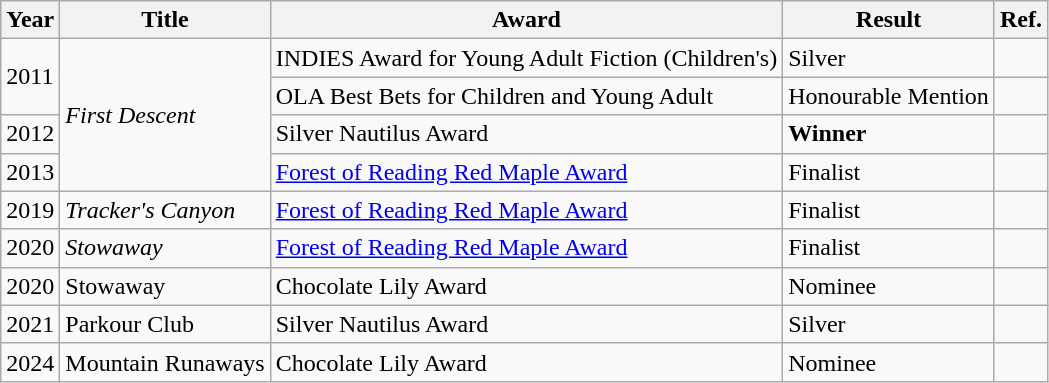<table class="wikitable sortable mw-collapsible">
<tr>
<th>Year</th>
<th>Title</th>
<th>Award</th>
<th>Result</th>
<th>Ref.</th>
</tr>
<tr>
<td rowspan="2">2011</td>
<td rowspan="4"><em>First Descent</em></td>
<td>INDIES Award for Young Adult Fiction (Children's)</td>
<td>Silver</td>
<td></td>
</tr>
<tr>
<td>OLA Best Bets for Children and Young Adult</td>
<td>Honourable Mention</td>
<td></td>
</tr>
<tr>
<td>2012</td>
<td>Silver Nautilus Award</td>
<td><strong>Winner</strong></td>
<td></td>
</tr>
<tr>
<td>2013</td>
<td><a href='#'>Forest of Reading Red Maple Award</a></td>
<td>Finalist</td>
<td></td>
</tr>
<tr>
<td>2019</td>
<td><em>Tracker's Canyon</em></td>
<td><a href='#'>Forest of Reading Red Maple Award</a></td>
<td>Finalist</td>
<td></td>
</tr>
<tr>
<td>2020</td>
<td><em>Stowaway</em></td>
<td><a href='#'>Forest of Reading Red Maple Award</a></td>
<td>Finalist</td>
<td></td>
</tr>
<tr>
<td>2020</td>
<td>Stowaway</td>
<td>Chocolate Lily Award</td>
<td>Nominee</td>
<td></td>
</tr>
<tr>
<td>2021</td>
<td>Parkour Club</td>
<td>Silver Nautilus Award</td>
<td>Silver</td>
<td></td>
</tr>
<tr>
<td>2024</td>
<td>Mountain Runaways</td>
<td>Chocolate Lily Award</td>
<td>Nominee</td>
<td></td>
</tr>
</table>
